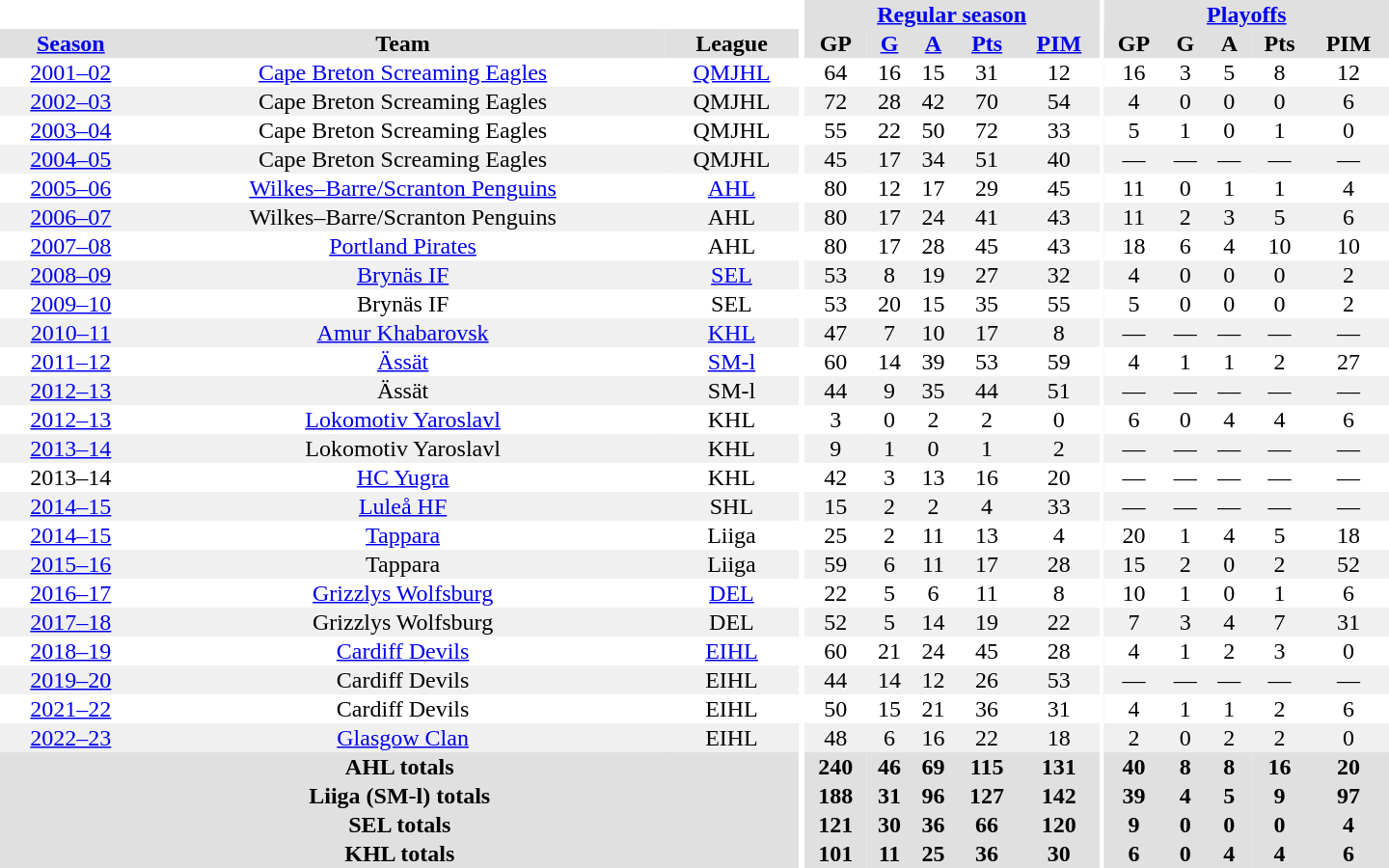<table border="0" cellpadding="1" cellspacing="0" style="text-align:center; width:60em">
<tr bgcolor="#e0e0e0">
<th colspan="3" bgcolor="#ffffff"></th>
<th rowspan="99" bgcolor="#ffffff"></th>
<th colspan="5"><a href='#'>Regular season</a></th>
<th rowspan="99" bgcolor="#ffffff"></th>
<th colspan="5"><a href='#'>Playoffs</a></th>
</tr>
<tr bgcolor="#e0e0e0">
<th><a href='#'>Season</a></th>
<th>Team</th>
<th>League</th>
<th>GP</th>
<th><a href='#'>G</a></th>
<th><a href='#'>A</a></th>
<th><a href='#'>Pts</a></th>
<th><a href='#'>PIM</a></th>
<th>GP</th>
<th>G</th>
<th>A</th>
<th>Pts</th>
<th>PIM</th>
</tr>
<tr>
<td><a href='#'>2001–02</a></td>
<td><a href='#'>Cape Breton Screaming Eagles</a></td>
<td><a href='#'>QMJHL</a></td>
<td>64</td>
<td>16</td>
<td>15</td>
<td>31</td>
<td>12</td>
<td>16</td>
<td>3</td>
<td>5</td>
<td>8</td>
<td>12</td>
</tr>
<tr bgcolor="#f0f0f0">
<td><a href='#'>2002–03</a></td>
<td>Cape Breton Screaming Eagles</td>
<td>QMJHL</td>
<td>72</td>
<td>28</td>
<td>42</td>
<td>70</td>
<td>54</td>
<td>4</td>
<td>0</td>
<td>0</td>
<td>0</td>
<td>6</td>
</tr>
<tr>
<td><a href='#'>2003–04</a></td>
<td>Cape Breton Screaming Eagles</td>
<td>QMJHL</td>
<td>55</td>
<td>22</td>
<td>50</td>
<td>72</td>
<td>33</td>
<td>5</td>
<td>1</td>
<td>0</td>
<td>1</td>
<td>0</td>
</tr>
<tr bgcolor="#f0f0f0">
<td><a href='#'>2004–05</a></td>
<td>Cape Breton Screaming Eagles</td>
<td>QMJHL</td>
<td>45</td>
<td>17</td>
<td>34</td>
<td>51</td>
<td>40</td>
<td>—</td>
<td>—</td>
<td>—</td>
<td>—</td>
<td>—</td>
</tr>
<tr>
<td><a href='#'>2005–06</a></td>
<td><a href='#'>Wilkes–Barre/Scranton Penguins</a></td>
<td><a href='#'>AHL</a></td>
<td>80</td>
<td>12</td>
<td>17</td>
<td>29</td>
<td>45</td>
<td>11</td>
<td>0</td>
<td>1</td>
<td>1</td>
<td>4</td>
</tr>
<tr bgcolor="#f0f0f0">
<td><a href='#'>2006–07</a></td>
<td>Wilkes–Barre/Scranton Penguins</td>
<td>AHL</td>
<td>80</td>
<td>17</td>
<td>24</td>
<td>41</td>
<td>43</td>
<td>11</td>
<td>2</td>
<td>3</td>
<td>5</td>
<td>6</td>
</tr>
<tr>
<td><a href='#'>2007–08</a></td>
<td><a href='#'>Portland Pirates</a></td>
<td>AHL</td>
<td>80</td>
<td>17</td>
<td>28</td>
<td>45</td>
<td>43</td>
<td>18</td>
<td>6</td>
<td>4</td>
<td>10</td>
<td>10</td>
</tr>
<tr bgcolor="#f0f0f0">
<td><a href='#'>2008–09</a></td>
<td><a href='#'>Brynäs IF</a></td>
<td><a href='#'>SEL</a></td>
<td>53</td>
<td>8</td>
<td>19</td>
<td>27</td>
<td>32</td>
<td>4</td>
<td>0</td>
<td>0</td>
<td>0</td>
<td>2</td>
</tr>
<tr>
<td><a href='#'>2009–10</a></td>
<td>Brynäs IF</td>
<td>SEL</td>
<td>53</td>
<td>20</td>
<td>15</td>
<td>35</td>
<td>55</td>
<td>5</td>
<td>0</td>
<td>0</td>
<td>0</td>
<td>2</td>
</tr>
<tr bgcolor="#f0f0f0">
<td><a href='#'>2010–11</a></td>
<td><a href='#'>Amur Khabarovsk</a></td>
<td><a href='#'>KHL</a></td>
<td>47</td>
<td>7</td>
<td>10</td>
<td>17</td>
<td>8</td>
<td>—</td>
<td>—</td>
<td>—</td>
<td>—</td>
<td>—</td>
</tr>
<tr>
<td><a href='#'>2011–12</a></td>
<td><a href='#'>Ässät</a></td>
<td><a href='#'>SM-l</a></td>
<td>60</td>
<td>14</td>
<td>39</td>
<td>53</td>
<td>59</td>
<td>4</td>
<td>1</td>
<td>1</td>
<td>2</td>
<td>27</td>
</tr>
<tr bgcolor="#f0f0f0">
<td><a href='#'>2012–13</a></td>
<td>Ässät</td>
<td>SM-l</td>
<td>44</td>
<td>9</td>
<td>35</td>
<td>44</td>
<td>51</td>
<td>—</td>
<td>—</td>
<td>—</td>
<td>—</td>
<td>—</td>
</tr>
<tr>
<td><a href='#'>2012–13</a></td>
<td><a href='#'>Lokomotiv Yaroslavl</a></td>
<td>KHL</td>
<td>3</td>
<td>0</td>
<td>2</td>
<td>2</td>
<td>0</td>
<td>6</td>
<td>0</td>
<td>4</td>
<td>4</td>
<td>6</td>
</tr>
<tr bgcolor="#f0f0f0">
<td><a href='#'>2013–14</a></td>
<td>Lokomotiv Yaroslavl</td>
<td>KHL</td>
<td>9</td>
<td>1</td>
<td>0</td>
<td>1</td>
<td>2</td>
<td>—</td>
<td>—</td>
<td>—</td>
<td>—</td>
<td>—</td>
</tr>
<tr>
<td>2013–14</td>
<td><a href='#'>HC Yugra</a></td>
<td>KHL</td>
<td>42</td>
<td>3</td>
<td>13</td>
<td>16</td>
<td>20</td>
<td>—</td>
<td>—</td>
<td>—</td>
<td>—</td>
<td>—</td>
</tr>
<tr bgcolor="#f0f0f0">
<td><a href='#'>2014–15</a></td>
<td><a href='#'>Luleå HF</a></td>
<td>SHL</td>
<td>15</td>
<td>2</td>
<td>2</td>
<td>4</td>
<td>33</td>
<td>—</td>
<td>—</td>
<td>—</td>
<td>—</td>
<td>—</td>
</tr>
<tr>
</tr>
<tr>
<td><a href='#'>2014–15</a></td>
<td><a href='#'>Tappara</a></td>
<td>Liiga</td>
<td>25</td>
<td>2</td>
<td>11</td>
<td>13</td>
<td>4</td>
<td>20</td>
<td>1</td>
<td>4</td>
<td>5</td>
<td>18</td>
</tr>
<tr bgcolor="#f0f0f0">
<td><a href='#'>2015–16</a></td>
<td>Tappara</td>
<td>Liiga</td>
<td>59</td>
<td>6</td>
<td>11</td>
<td>17</td>
<td>28</td>
<td>15</td>
<td>2</td>
<td>0</td>
<td>2</td>
<td>52</td>
</tr>
<tr>
<td><a href='#'>2016–17</a></td>
<td><a href='#'>Grizzlys Wolfsburg</a></td>
<td><a href='#'>DEL</a></td>
<td>22</td>
<td>5</td>
<td>6</td>
<td>11</td>
<td>8</td>
<td>10</td>
<td>1</td>
<td>0</td>
<td>1</td>
<td>6</td>
</tr>
<tr bgcolor="#f0f0f0">
<td><a href='#'>2017–18</a></td>
<td>Grizzlys Wolfsburg</td>
<td>DEL</td>
<td>52</td>
<td>5</td>
<td>14</td>
<td>19</td>
<td>22</td>
<td>7</td>
<td>3</td>
<td>4</td>
<td>7</td>
<td>31</td>
</tr>
<tr>
<td><a href='#'>2018–19</a></td>
<td><a href='#'>Cardiff Devils</a></td>
<td><a href='#'>EIHL</a></td>
<td>60</td>
<td>21</td>
<td>24</td>
<td>45</td>
<td>28</td>
<td>4</td>
<td>1</td>
<td>2</td>
<td>3</td>
<td>0</td>
</tr>
<tr bgcolor="#f0f0f0">
<td><a href='#'>2019–20</a></td>
<td>Cardiff Devils</td>
<td>EIHL</td>
<td>44</td>
<td>14</td>
<td>12</td>
<td>26</td>
<td>53</td>
<td>—</td>
<td>—</td>
<td>—</td>
<td>—</td>
<td>—</td>
</tr>
<tr>
<td><a href='#'>2021–22</a></td>
<td>Cardiff Devils</td>
<td>EIHL</td>
<td>50</td>
<td>15</td>
<td>21</td>
<td>36</td>
<td>31</td>
<td>4</td>
<td>1</td>
<td>1</td>
<td>2</td>
<td>6</td>
</tr>
<tr>
</tr>
<tr bgcolor="#f0f0f0">
<td><a href='#'>2022–23</a></td>
<td><a href='#'>Glasgow Clan</a></td>
<td>EIHL</td>
<td>48</td>
<td>6</td>
<td>16</td>
<td>22</td>
<td>18</td>
<td>2</td>
<td>0</td>
<td>2</td>
<td>2</td>
<td>0</td>
</tr>
<tr bgcolor="#e0e0e0">
<th colspan="3">AHL totals</th>
<th>240</th>
<th>46</th>
<th>69</th>
<th>115</th>
<th>131</th>
<th>40</th>
<th>8</th>
<th>8</th>
<th>16</th>
<th>20</th>
</tr>
<tr bgcolor="#e0e0e0">
<th colspan="3">Liiga (SM-l) totals</th>
<th>188</th>
<th>31</th>
<th>96</th>
<th>127</th>
<th>142</th>
<th>39</th>
<th>4</th>
<th>5</th>
<th>9</th>
<th>97</th>
</tr>
<tr bgcolor="#e0e0e0">
<th colspan="3">SEL totals</th>
<th>121</th>
<th>30</th>
<th>36</th>
<th>66</th>
<th>120</th>
<th>9</th>
<th>0</th>
<th>0</th>
<th>0</th>
<th>4</th>
</tr>
<tr bgcolor="#e0e0e0">
<th colspan="3">KHL totals</th>
<th>101</th>
<th>11</th>
<th>25</th>
<th>36</th>
<th>30</th>
<th>6</th>
<th>0</th>
<th>4</th>
<th>4</th>
<th>6<br></th>
</tr>
</table>
